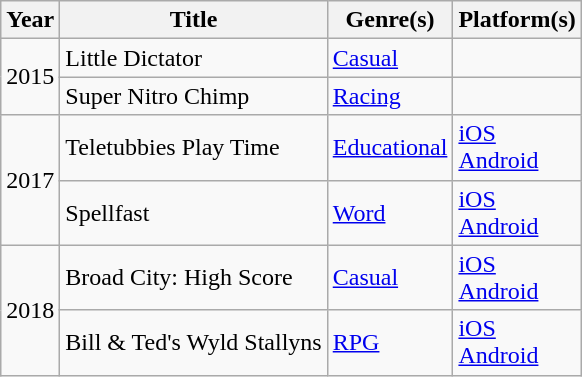<table class="wikitable sortable">
<tr>
<th>Year</th>
<th>Title</th>
<th>Genre(s)</th>
<th>Platform(s)</th>
</tr>
<tr>
<td rowspan="2">2015</td>
<td>Little Dictator</td>
<td><a href='#'>Casual</a></td>
<td></td>
</tr>
<tr>
<td>Super Nitro Chimp</td>
<td><a href='#'>Racing</a></td>
<td></td>
</tr>
<tr>
<td rowspan="2">2017</td>
<td>Teletubbies Play Time</td>
<td><a href='#'>Educational</a></td>
<td><a href='#'>iOS</a><br><a href='#'>Android</a></td>
</tr>
<tr>
<td>Spellfast</td>
<td><a href='#'>Word</a></td>
<td><a href='#'>iOS</a><br><a href='#'>Android</a></td>
</tr>
<tr>
<td rowspan="2">2018</td>
<td>Broad City: High Score</td>
<td><a href='#'>Casual</a></td>
<td><a href='#'>iOS</a><br><a href='#'>Android</a></td>
</tr>
<tr>
<td>Bill & Ted's Wyld Stallyns</td>
<td><a href='#'>RPG</a></td>
<td><a href='#'>iOS</a><br><a href='#'>Android</a></td>
</tr>
</table>
